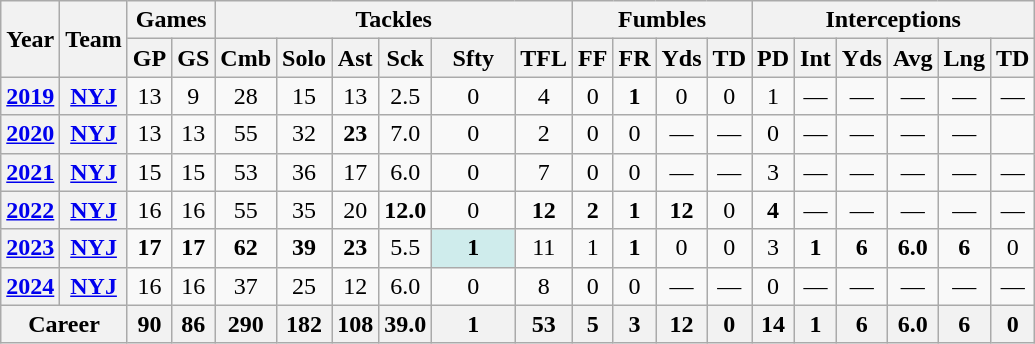<table class="wikitable" style="text-align:center;">
<tr>
<th rowspan="2">Year</th>
<th rowspan="2">Team</th>
<th colspan="2">Games</th>
<th colspan="6">Tackles</th>
<th colspan="4">Fumbles</th>
<th colspan="11">Interceptions</th>
</tr>
<tr>
<th>GP</th>
<th>GS</th>
<th>Cmb</th>
<th>Solo</th>
<th>Ast</th>
<th>Sck</th>
<th>Sfty</th>
<th>TFL</th>
<th>FF</th>
<th>FR</th>
<th>Yds</th>
<th>TD</th>
<th>PD</th>
<th>Int</th>
<th>Yds</th>
<th>Avg</th>
<th>Lng</th>
<th>TD</th>
</tr>
<tr>
<th><a href='#'>2019</a></th>
<th><a href='#'>NYJ</a></th>
<td>13</td>
<td>9</td>
<td>28</td>
<td>15</td>
<td>13</td>
<td>2.5</td>
<td>0</td>
<td>4</td>
<td>0</td>
<td><strong>1</strong></td>
<td>0</td>
<td>0</td>
<td>1</td>
<td>—</td>
<td>—</td>
<td>—</td>
<td>—</td>
<td>—</td>
</tr>
<tr>
<th><a href='#'>2020</a></th>
<th><a href='#'>NYJ</a></th>
<td>13</td>
<td>13</td>
<td>55</td>
<td>32</td>
<td><strong>23</strong></td>
<td>7.0</td>
<td 10>0</td>
<td>2</td>
<td>0</td>
<td>0</td>
<td>—</td>
<td>—</td>
<td>0</td>
<td>—</td>
<td>—</td>
<td>—</td>
<td>—</td>
<td —></td>
</tr>
<tr>
<th><a href='#'>2021</a></th>
<th><a href='#'>NYJ</a></th>
<td>15</td>
<td>15</td>
<td>53</td>
<td>36</td>
<td>17</td>
<td>6.0</td>
<td>0</td>
<td>7</td>
<td>0</td>
<td>0</td>
<td>—</td>
<td>—</td>
<td>3</td>
<td>—</td>
<td>—</td>
<td>—</td>
<td>—</td>
<td>—</td>
</tr>
<tr>
<th><a href='#'>2022</a></th>
<th><a href='#'>NYJ</a></th>
<td>16</td>
<td>16</td>
<td>55</td>
<td>35</td>
<td>20</td>
<td><strong>12.0</strong></td>
<td>0</td>
<td><strong>12</strong></td>
<td><strong>2</strong></td>
<td><strong>1</strong></td>
<td><strong>12</strong></td>
<td>0</td>
<td><strong>4</strong></td>
<td>—</td>
<td>—</td>
<td>—</td>
<td>—</td>
<td>—</td>
</tr>
<tr>
<th><a href='#'>2023</a></th>
<th><a href='#'>NYJ</a></th>
<td><strong>17</strong></td>
<td><strong>17</strong></td>
<td><strong>62</strong></td>
<td><strong>39</strong></td>
<td><strong>23</strong></td>
<td>5.5</td>
<td style="background:#cfecec; width:3em;"><strong>1</strong></td>
<td>11</td>
<td>1</td>
<td><strong>1</strong></td>
<td>0</td>
<td>0</td>
<td>3</td>
<td><strong>1</strong></td>
<td><strong>6</strong></td>
<td><strong>6.0</strong></td>
<td><strong>6</strong></td>
<td>0</td>
</tr>
<tr>
<th><a href='#'>2024</a></th>
<th><a href='#'>NYJ</a></th>
<td>16</td>
<td>16</td>
<td>37</td>
<td>25</td>
<td>12</td>
<td>6.0</td>
<td>0</td>
<td>8</td>
<td>0</td>
<td>0</td>
<td>—</td>
<td>—</td>
<td>0</td>
<td>—</td>
<td>—</td>
<td>—</td>
<td>—</td>
<td>—</td>
</tr>
<tr>
<th colspan="2">Career</th>
<th>90</th>
<th>86</th>
<th>290</th>
<th>182</th>
<th>108</th>
<th>39.0</th>
<th>1</th>
<th>53</th>
<th>5</th>
<th>3</th>
<th>12</th>
<th>0</th>
<th>14</th>
<th>1</th>
<th>6</th>
<th>6.0</th>
<th>6</th>
<th>0</th>
</tr>
</table>
